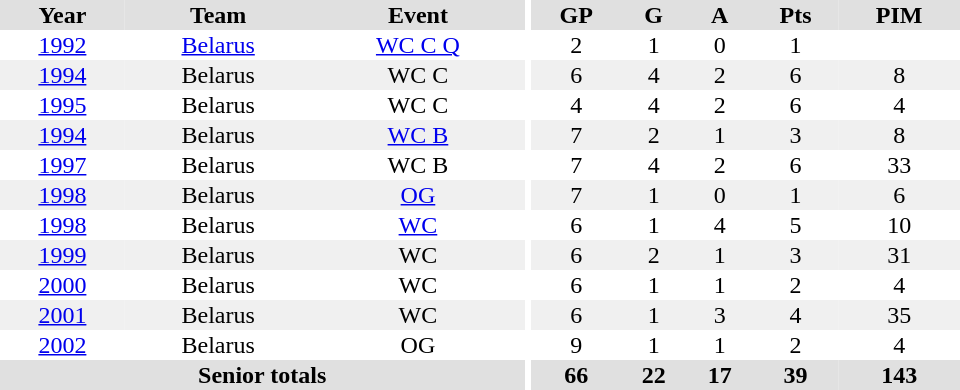<table border="0" cellpadding="1" cellspacing="0" style="text-align:center; width:40em">
<tr bgcolor="#e0e0e0">
<th>Year</th>
<th>Team</th>
<th>Event</th>
<th rowspan="99" bgcolor="#ffffff"></th>
<th>GP</th>
<th>G</th>
<th>A</th>
<th>Pts</th>
<th>PIM</th>
</tr>
<tr>
<td><a href='#'>1992</a></td>
<td><a href='#'>Belarus</a></td>
<td><a href='#'>WC C Q</a></td>
<td>2</td>
<td>1</td>
<td>0</td>
<td>1</td>
<td></td>
</tr>
<tr bgcolor="#f0f0f0">
<td><a href='#'>1994</a></td>
<td>Belarus</td>
<td>WC C</td>
<td>6</td>
<td>4</td>
<td>2</td>
<td>6</td>
<td>8</td>
</tr>
<tr>
<td><a href='#'>1995</a></td>
<td>Belarus</td>
<td>WC C</td>
<td>4</td>
<td>4</td>
<td>2</td>
<td>6</td>
<td>4</td>
</tr>
<tr bgcolor="#f0f0f0">
<td><a href='#'>1994</a></td>
<td>Belarus</td>
<td><a href='#'>WC B</a></td>
<td>7</td>
<td>2</td>
<td>1</td>
<td>3</td>
<td>8</td>
</tr>
<tr>
<td><a href='#'>1997</a></td>
<td>Belarus</td>
<td>WC B</td>
<td>7</td>
<td>4</td>
<td>2</td>
<td>6</td>
<td>33</td>
</tr>
<tr bgcolor="#f0f0f0">
<td><a href='#'>1998</a></td>
<td>Belarus</td>
<td><a href='#'>OG</a></td>
<td>7</td>
<td>1</td>
<td>0</td>
<td>1</td>
<td>6</td>
</tr>
<tr>
<td><a href='#'>1998</a></td>
<td>Belarus</td>
<td><a href='#'>WC</a></td>
<td>6</td>
<td>1</td>
<td>4</td>
<td>5</td>
<td>10</td>
</tr>
<tr bgcolor="#f0f0f0">
<td><a href='#'>1999</a></td>
<td>Belarus</td>
<td>WC</td>
<td>6</td>
<td>2</td>
<td>1</td>
<td>3</td>
<td>31</td>
</tr>
<tr>
<td><a href='#'>2000</a></td>
<td>Belarus</td>
<td>WC</td>
<td>6</td>
<td>1</td>
<td>1</td>
<td>2</td>
<td>4</td>
</tr>
<tr bgcolor="#f0f0f0">
<td><a href='#'>2001</a></td>
<td>Belarus</td>
<td>WC</td>
<td>6</td>
<td>1</td>
<td>3</td>
<td>4</td>
<td>35</td>
</tr>
<tr>
<td><a href='#'>2002</a></td>
<td>Belarus</td>
<td>OG</td>
<td>9</td>
<td>1</td>
<td>1</td>
<td>2</td>
<td>4</td>
</tr>
<tr bgcolor="#e0e0e0">
<th colspan="3">Senior totals</th>
<th>66</th>
<th>22</th>
<th>17</th>
<th>39</th>
<th>143</th>
</tr>
</table>
